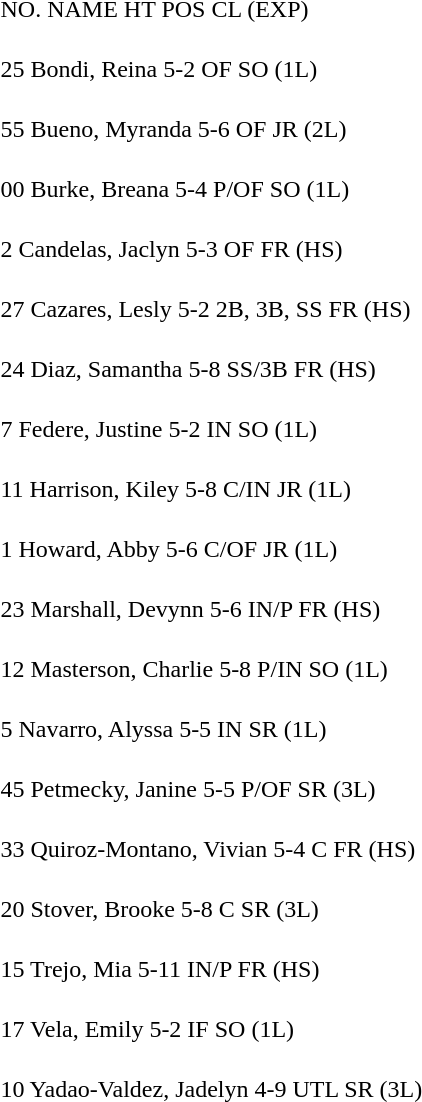<table>
<tr>
<td>NO.	NAME	HT	POS	CL (EXP)</td>
<td></td>
</tr>
<tr>
<td><br>25	Bondi, Reina	5-2	OF	SO (1L)</td>
<td></td>
</tr>
<tr>
<td><br>55	Bueno, Myranda	5-6	OF	JR (2L)</td>
<td></td>
</tr>
<tr>
<td><br>00	Burke, Breana	5-4	P/OF	SO (1L)</td>
<td></td>
</tr>
<tr>
<td><br>2	Candelas, Jaclyn	5-3	OF	FR (HS)</td>
<td></td>
</tr>
<tr>
<td><br>27	Cazares, Lesly	5-2	2B, 3B, SS	FR (HS)</td>
<td></td>
</tr>
<tr>
<td><br>24	Diaz, Samantha	5-8	SS/3B	FR (HS)</td>
<td></td>
</tr>
<tr>
<td><br>7	Federe, Justine	5-2	IN	SO (1L)</td>
<td></td>
</tr>
<tr>
<td><br>11	Harrison, Kiley	5-8	C/IN	JR (1L)</td>
<td></td>
</tr>
<tr>
<td><br>1	Howard, Abby	5-6	C/OF	JR (1L)</td>
<td></td>
</tr>
<tr>
<td><br>23	Marshall, Devynn	5-6	IN/P	FR (HS)</td>
<td></td>
</tr>
<tr>
<td><br>12	Masterson, Charlie	5-8	P/IN	SO (1L)</td>
<td></td>
</tr>
<tr>
<td><br>5	Navarro, Alyssa	5-5	IN	SR (1L)</td>
<td></td>
</tr>
<tr>
<td><br>45	Petmecky, Janine	5-5	P/OF	SR (3L)</td>
<td></td>
</tr>
<tr>
<td><br>33	Quiroz-Montano, Vivian	5-4	C	FR (HS)</td>
<td></td>
</tr>
<tr>
<td><br>20	Stover, Brooke	5-8	C	SR (3L)</td>
<td></td>
</tr>
<tr>
<td><br>15	Trejo, Mia	5-11	IN/P	FR (HS)</td>
<td></td>
</tr>
<tr>
<td><br>17	Vela, Emily	5-2	IF	SO (1L)</td>
<td></td>
</tr>
<tr>
<td><br>10	Yadao-Valdez, Jadelyn	4-9	UTL	SR (3L)</td>
</tr>
<tr>
</tr>
</table>
